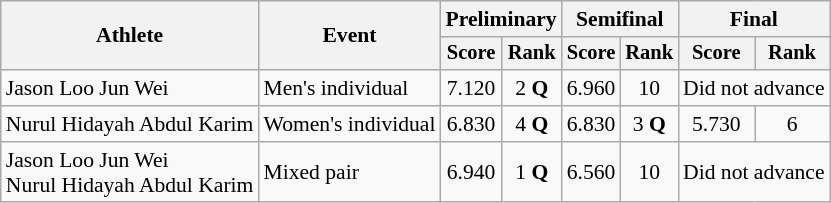<table class=wikitable style=font-size:90%;text-align:center>
<tr>
<th rowspan=2>Athlete</th>
<th rowspan=2>Event</th>
<th colspan=2>Preliminary</th>
<th colspan=2>Semifinal</th>
<th colspan=2>Final</th>
</tr>
<tr style=font-size:95%>
<th>Score</th>
<th>Rank</th>
<th>Score</th>
<th>Rank</th>
<th>Score</th>
<th>Rank</th>
</tr>
<tr>
<td align=left>Jason Loo Jun Wei</td>
<td align=left>Men's individual</td>
<td>7.120</td>
<td>2 <strong>Q</strong></td>
<td>6.960</td>
<td>10</td>
<td colspan="2">Did not advance</td>
</tr>
<tr>
<td align=left>Nurul Hidayah Abdul Karim</td>
<td align=left>Women's individual</td>
<td>6.830</td>
<td>4 <strong>Q</strong></td>
<td>6.830</td>
<td>3 <strong>Q</strong></td>
<td>5.730</td>
<td>6</td>
</tr>
<tr>
<td align=left>Jason Loo Jun Wei<br>Nurul Hidayah Abdul Karim</td>
<td align=left>Mixed pair</td>
<td>6.940</td>
<td>1 <strong>Q</strong></td>
<td>6.560</td>
<td>10</td>
<td colspan="2">Did not advance</td>
</tr>
</table>
